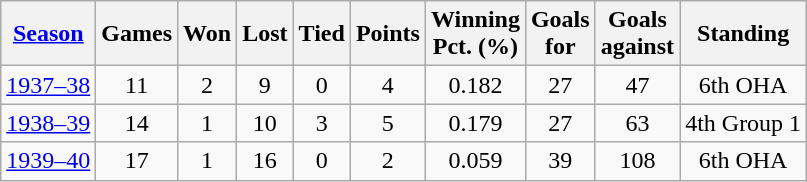<table class="wikitable" style="text-align:center">
<tr>
<th><a href='#'>Season</a></th>
<th>Games</th>
<th>Won</th>
<th>Lost</th>
<th>Tied</th>
<th>Points</th>
<th>Winning<br>Pct. (%)</th>
<th>Goals<br>for</th>
<th>Goals<br>against</th>
<th>Standing</th>
</tr>
<tr>
<td><a href='#'>1937–38</a></td>
<td>11</td>
<td>2</td>
<td>9</td>
<td>0</td>
<td>4</td>
<td>0.182</td>
<td>27</td>
<td>47</td>
<td>6th OHA</td>
</tr>
<tr>
<td><a href='#'>1938–39</a></td>
<td>14</td>
<td>1</td>
<td>10</td>
<td>3</td>
<td>5</td>
<td>0.179</td>
<td>27</td>
<td>63</td>
<td>4th Group 1</td>
</tr>
<tr>
<td><a href='#'>1939–40</a></td>
<td>17</td>
<td>1</td>
<td>16</td>
<td>0</td>
<td>2</td>
<td>0.059</td>
<td>39</td>
<td>108</td>
<td>6th OHA</td>
</tr>
</table>
